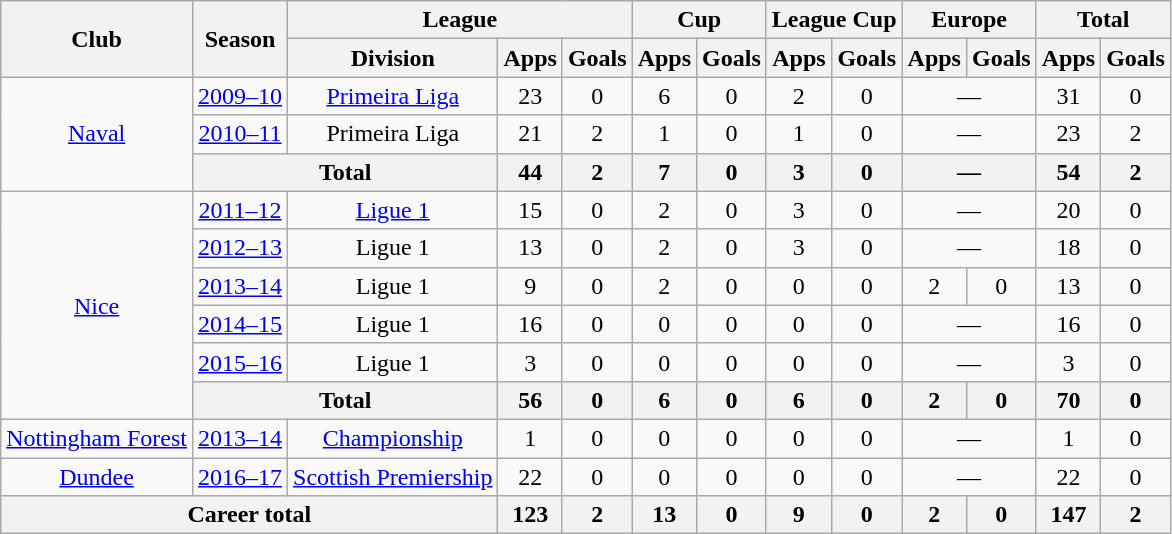<table class="wikitable" style="text-align:center">
<tr>
<th rowspan="2">Club</th>
<th rowspan="2">Season</th>
<th colspan="3">League</th>
<th colspan="2">Cup</th>
<th colspan="2">League Cup</th>
<th colspan="2">Europe</th>
<th colspan="2">Total</th>
</tr>
<tr>
<th>Division</th>
<th>Apps</th>
<th>Goals</th>
<th>Apps</th>
<th>Goals</th>
<th>Apps</th>
<th>Goals</th>
<th>Apps</th>
<th>Goals</th>
<th>Apps</th>
<th>Goals</th>
</tr>
<tr>
<td rowspan="3" valign="center"><a href='#'>Naval</a></td>
<td><a href='#'>2009–10</a></td>
<td><a href='#'>Primeira Liga</a></td>
<td>23</td>
<td>0</td>
<td>6</td>
<td>0</td>
<td>2</td>
<td>0</td>
<td colspan="2">—</td>
<td>31</td>
<td>0</td>
</tr>
<tr>
<td><a href='#'>2010–11</a></td>
<td>Primeira Liga</td>
<td>21</td>
<td>2</td>
<td>1</td>
<td>0</td>
<td>1</td>
<td>0</td>
<td colspan="2">—</td>
<td>23</td>
<td>2</td>
</tr>
<tr>
<th colspan="2">Total</th>
<th>44</th>
<th>2</th>
<th>7</th>
<th>0</th>
<th>3</th>
<th>0</th>
<th colspan="2">—</th>
<th>54</th>
<th>2</th>
</tr>
<tr>
<td rowspan="6" valign="center"><a href='#'>Nice</a></td>
<td><a href='#'>2011–12</a></td>
<td><a href='#'>Ligue 1</a></td>
<td>15</td>
<td>0</td>
<td>2</td>
<td>0</td>
<td>3</td>
<td>0</td>
<td colspan="2">—</td>
<td>20</td>
<td>0</td>
</tr>
<tr>
<td><a href='#'>2012–13</a></td>
<td>Ligue 1</td>
<td>13</td>
<td>0</td>
<td>2</td>
<td>0</td>
<td>3</td>
<td>0</td>
<td colspan="2">—</td>
<td>18</td>
<td>0</td>
</tr>
<tr>
<td><a href='#'>2013–14</a></td>
<td>Ligue 1</td>
<td>9</td>
<td>0</td>
<td>2</td>
<td>0</td>
<td>0</td>
<td>0</td>
<td>2</td>
<td>0</td>
<td>13</td>
<td>0</td>
</tr>
<tr>
<td><a href='#'>2014–15</a></td>
<td>Ligue 1</td>
<td>16</td>
<td>0</td>
<td>0</td>
<td>0</td>
<td>0</td>
<td>0</td>
<td colspan="2">—</td>
<td>16</td>
<td>0</td>
</tr>
<tr>
<td><a href='#'>2015–16</a></td>
<td>Ligue 1</td>
<td>3</td>
<td>0</td>
<td>0</td>
<td>0</td>
<td>0</td>
<td>0</td>
<td colspan="2">—</td>
<td>3</td>
<td>0</td>
</tr>
<tr>
<th colspan="2">Total</th>
<th>56</th>
<th>0</th>
<th>6</th>
<th>0</th>
<th>6</th>
<th>0</th>
<th>2</th>
<th>0</th>
<th>70</th>
<th>0</th>
</tr>
<tr>
<td><a href='#'>Nottingham Forest</a></td>
<td><a href='#'>2013–14</a></td>
<td><a href='#'>Championship</a></td>
<td>1</td>
<td>0</td>
<td>0</td>
<td>0</td>
<td>0</td>
<td>0</td>
<td colspan="2">—</td>
<td>1</td>
<td>0</td>
</tr>
<tr>
<td><a href='#'>Dundee</a></td>
<td><a href='#'>2016–17</a></td>
<td><a href='#'>Scottish Premiership</a></td>
<td>22</td>
<td>0</td>
<td>0</td>
<td>0</td>
<td>0</td>
<td>0</td>
<td colspan="2">—</td>
<td>22</td>
<td>0</td>
</tr>
<tr>
<th colspan="3">Career total</th>
<th>123</th>
<th>2</th>
<th>13</th>
<th>0</th>
<th>9</th>
<th>0</th>
<th>2</th>
<th>0</th>
<th>147</th>
<th>2</th>
</tr>
</table>
